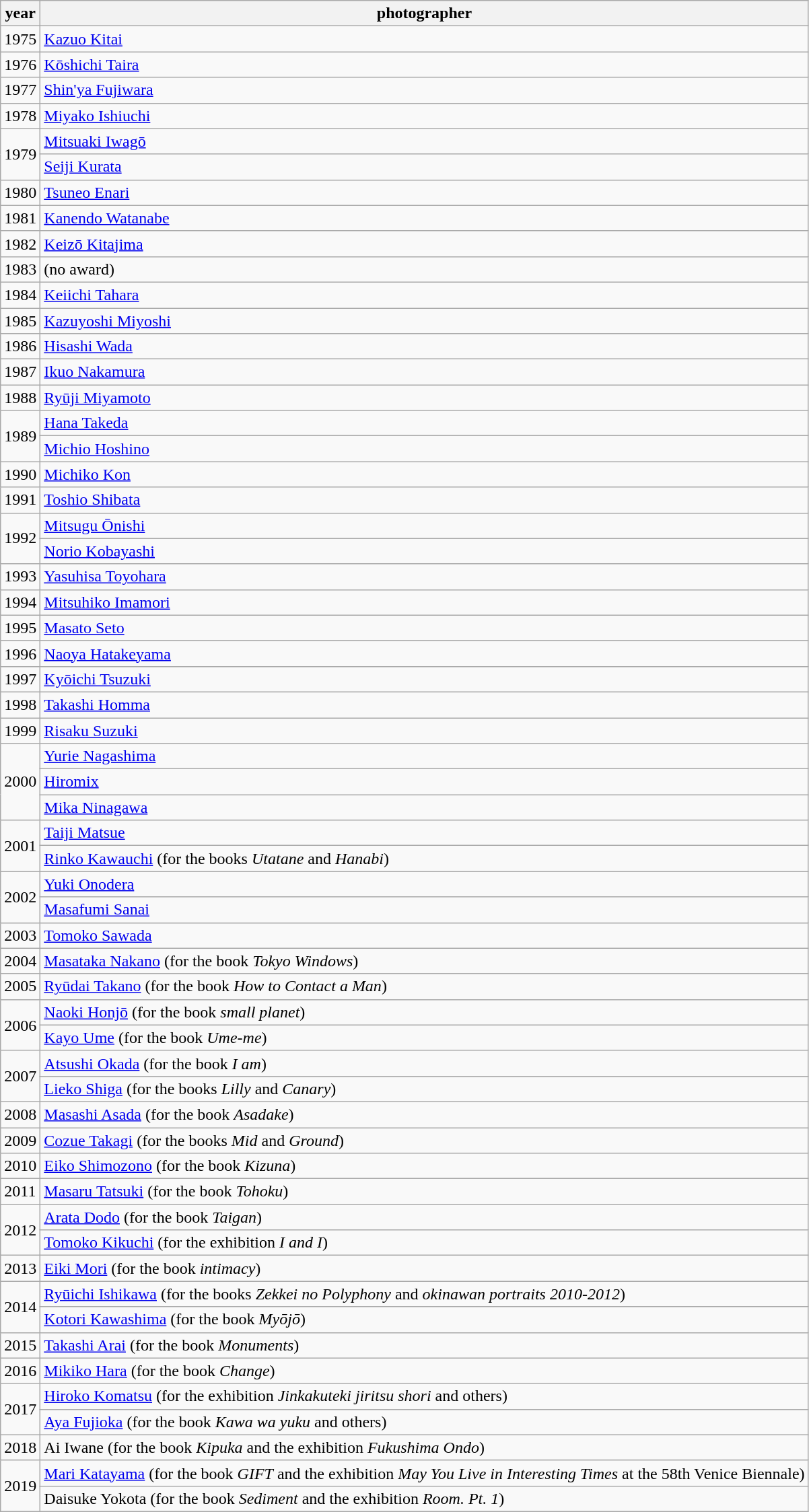<table class="wikitable">
<tr>
<th>year</th>
<th>photographer</th>
</tr>
<tr>
<td>1975</td>
<td><a href='#'>Kazuo Kitai</a></td>
</tr>
<tr>
<td>1976</td>
<td><a href='#'>Kōshichi Taira</a></td>
</tr>
<tr>
<td>1977</td>
<td><a href='#'>Shin'ya Fujiwara</a></td>
</tr>
<tr>
<td>1978</td>
<td><a href='#'>Miyako Ishiuchi</a></td>
</tr>
<tr>
<td rowspan=2>1979</td>
<td><a href='#'>Mitsuaki Iwagō</a></td>
</tr>
<tr>
<td><a href='#'>Seiji Kurata</a></td>
</tr>
<tr>
<td>1980</td>
<td><a href='#'>Tsuneo Enari</a></td>
</tr>
<tr>
<td>1981</td>
<td><a href='#'>Kanendo Watanabe</a></td>
</tr>
<tr>
<td>1982</td>
<td><a href='#'>Keizō Kitajima</a></td>
</tr>
<tr>
<td>1983</td>
<td>(no award)</td>
</tr>
<tr>
<td>1984</td>
<td><a href='#'>Keiichi Tahara</a></td>
</tr>
<tr>
<td>1985</td>
<td><a href='#'>Kazuyoshi Miyoshi</a></td>
</tr>
<tr>
<td>1986</td>
<td><a href='#'>Hisashi Wada</a></td>
</tr>
<tr>
<td>1987</td>
<td><a href='#'>Ikuo Nakamura</a></td>
</tr>
<tr>
<td>1988</td>
<td><a href='#'>Ryūji Miyamoto</a></td>
</tr>
<tr>
<td rowspan=2>1989</td>
<td><a href='#'>Hana Takeda</a></td>
</tr>
<tr>
<td><a href='#'>Michio Hoshino</a></td>
</tr>
<tr>
<td>1990</td>
<td><a href='#'>Michiko Kon</a></td>
</tr>
<tr>
<td>1991</td>
<td><a href='#'>Toshio Shibata</a></td>
</tr>
<tr>
<td rowspan=2>1992</td>
<td><a href='#'>Mitsugu Ōnishi</a></td>
</tr>
<tr>
<td><a href='#'>Norio Kobayashi</a></td>
</tr>
<tr>
<td>1993</td>
<td><a href='#'>Yasuhisa Toyohara</a></td>
</tr>
<tr>
<td>1994</td>
<td><a href='#'>Mitsuhiko Imamori</a></td>
</tr>
<tr>
<td>1995</td>
<td><a href='#'>Masato Seto</a></td>
</tr>
<tr>
<td>1996</td>
<td><a href='#'>Naoya Hatakeyama</a></td>
</tr>
<tr>
<td>1997</td>
<td><a href='#'>Kyōichi Tsuzuki</a></td>
</tr>
<tr>
<td>1998</td>
<td><a href='#'>Takashi Homma</a></td>
</tr>
<tr>
<td>1999</td>
<td><a href='#'>Risaku Suzuki</a></td>
</tr>
<tr>
<td rowspan=3>2000</td>
<td><a href='#'>Yurie Nagashima</a></td>
</tr>
<tr>
<td><a href='#'>Hiromix</a></td>
</tr>
<tr>
<td><a href='#'>Mika Ninagawa</a></td>
</tr>
<tr>
<td rowspan=2>2001</td>
<td><a href='#'>Taiji Matsue</a></td>
</tr>
<tr>
<td><a href='#'>Rinko Kawauchi</a> (for the books <em>Utatane</em> and <em>Hanabi</em>)</td>
</tr>
<tr>
<td rowspan=2>2002</td>
<td><a href='#'>Yuki Onodera</a></td>
</tr>
<tr>
<td><a href='#'>Masafumi Sanai</a></td>
</tr>
<tr>
<td>2003</td>
<td><a href='#'>Tomoko Sawada</a></td>
</tr>
<tr>
<td>2004</td>
<td><a href='#'>Masataka Nakano</a> (for the book <em>Tokyo Windows</em>)</td>
</tr>
<tr>
<td>2005</td>
<td><a href='#'>Ryūdai Takano</a> (for the book <em>How to Contact a Man</em>)</td>
</tr>
<tr>
<td rowspan=2>2006</td>
<td><a href='#'>Naoki Honjō</a> (for the book <em>small planet</em>)</td>
</tr>
<tr>
<td><a href='#'>Kayo Ume</a> (for the book <em>Ume-me</em>)</td>
</tr>
<tr>
<td rowspan=2>2007</td>
<td><a href='#'>Atsushi Okada</a> (for the book <em>I am</em>)</td>
</tr>
<tr>
<td><a href='#'>Lieko Shiga</a> (for the books <em>Lilly</em> and <em>Canary</em>)</td>
</tr>
<tr>
<td>2008</td>
<td><a href='#'>Masashi Asada</a> (for the book <em>Asadake</em>)</td>
</tr>
<tr>
<td>2009</td>
<td><a href='#'>Cozue Takagi</a> (for the books <em>Mid</em> and <em>Ground</em>)</td>
</tr>
<tr>
<td>2010</td>
<td><a href='#'>Eiko Shimozono</a> (for the book <em>Kizuna</em>)</td>
</tr>
<tr>
<td>2011</td>
<td><a href='#'>Masaru Tatsuki</a> (for the book <em>Tohoku</em>)</td>
</tr>
<tr>
<td rowspan=2>2012</td>
<td><a href='#'>Arata Dodo</a> (for the book <em>Taigan</em>)</td>
</tr>
<tr>
<td><a href='#'>Tomoko Kikuchi</a> (for the exhibition <em>I and I</em>)</td>
</tr>
<tr>
<td>2013</td>
<td><a href='#'>Eiki Mori</a> (for the book <em>intimacy</em>)</td>
</tr>
<tr>
<td rowspan=2>2014</td>
<td><a href='#'>Ryūichi Ishikawa</a> (for the books <em>Zekkei no Polyphony</em> and <em>okinawan portraits 2010-2012</em>)</td>
</tr>
<tr>
<td><a href='#'>Kotori Kawashima</a> (for the book <em>Myōjō</em>)</td>
</tr>
<tr>
<td>2015</td>
<td><a href='#'>Takashi Arai</a> (for the book <em>Monuments</em>)</td>
</tr>
<tr>
<td>2016</td>
<td><a href='#'>Mikiko Hara</a> (for the book <em>Change</em>)</td>
</tr>
<tr>
<td rowspan=2>2017</td>
<td><a href='#'>Hiroko Komatsu</a> (for the exhibition <em>Jinkakuteki jiritsu shori</em> and others)</td>
</tr>
<tr>
<td><a href='#'>Aya Fujioka</a> (for the book <em>Kawa wa yuku</em> and others)</td>
</tr>
<tr>
<td>2018</td>
<td>Ai Iwane (for the book <em>Kipuka</em> and the exhibition <em>Fukushima Ondo</em>)</td>
</tr>
<tr>
<td rowspan="2">2019</td>
<td><a href='#'>Mari Katayama</a> (for the book <em>GIFT</em> and the exhibition <em>May You Live in Interesting Times</em> at the 58th Venice Biennale)</td>
</tr>
<tr>
<td>Daisuke Yokota (for the book <em>Sediment</em> and the exhibition <em>Room. Pt. 1</em>)</td>
</tr>
</table>
